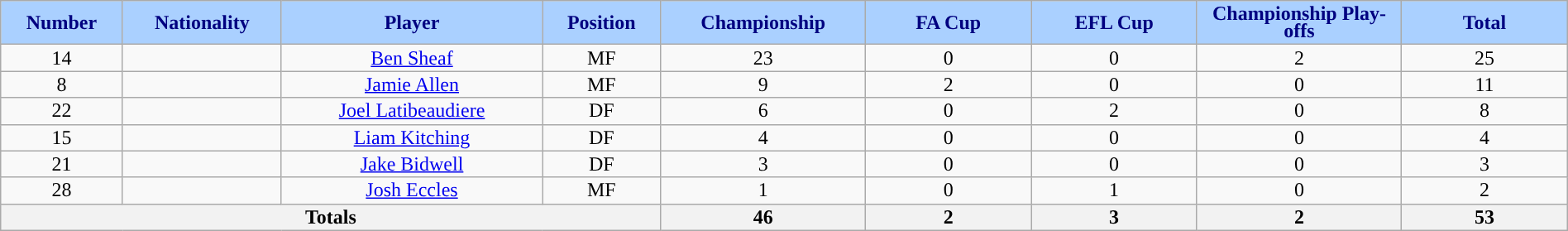<table class="wikitable sortable alternance" style="font-size:100%; text-align:center; line-height:14px; width:100%;">
<tr>
<th style="background:#AAD0FF; color:#000080; width:50px;">Number</th>
<th style="background:#AAD0FF; color:#000080; width:50px;">Nationality</th>
<th style="background:#AAD0FF; color:#000080; width:130px;">Player</th>
<th style="background:#AAD0FF; color:#000080; width:50px;">Position</th>
<th style="background:#AAD0FF; color:#000080; width:80px;">Championship</th>
<th style="background:#AAD0FF; color:#000080; width:80px;">FA Cup</th>
<th style="background:#AAD0FF; color:#000080; width:80px;">EFL Cup</th>
<th style="background:#AAD0FF; color:#000080; width:100px;">Championship Play-offs</th>
<th style="background:#AAD0FF; color:#000080; width:80px;">Total</th>
</tr>
<tr>
<td>14</td>
<td></td>
<td><a href='#'>Ben Sheaf</a></td>
<td>MF</td>
<td>23</td>
<td>0</td>
<td>0</td>
<td>2</td>
<td>25</td>
</tr>
<tr>
<td>8</td>
<td></td>
<td><a href='#'>Jamie Allen</a></td>
<td>MF</td>
<td>9</td>
<td>2</td>
<td>0</td>
<td>0</td>
<td>11</td>
</tr>
<tr>
<td>22</td>
<td></td>
<td><a href='#'>Joel Latibeaudiere</a></td>
<td>DF</td>
<td>6</td>
<td>0</td>
<td>2</td>
<td>0</td>
<td>8</td>
</tr>
<tr>
<td>15</td>
<td></td>
<td><a href='#'>Liam Kitching</a></td>
<td>DF</td>
<td>4</td>
<td>0</td>
<td>0</td>
<td>0</td>
<td>4</td>
</tr>
<tr>
<td>21</td>
<td></td>
<td><a href='#'>Jake Bidwell</a></td>
<td>DF</td>
<td>3</td>
<td>0</td>
<td>0</td>
<td>0</td>
<td>3</td>
</tr>
<tr>
<td>28</td>
<td></td>
<td><a href='#'>Josh Eccles</a></td>
<td>MF</td>
<td>1</td>
<td>0</td>
<td>1</td>
<td>0</td>
<td>2</td>
</tr>
<tr class="sortbottom">
<th colspan="4">Totals</th>
<th>46</th>
<th>2</th>
<th>3</th>
<th>2</th>
<th>53</th>
</tr>
</table>
